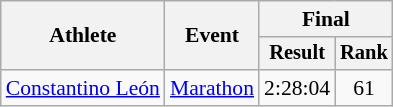<table class=wikitable style="font-size:90%">
<tr>
<th rowspan="2">Athlete</th>
<th rowspan="2">Event</th>
<th colspan="2">Final</th>
</tr>
<tr style="font-size:95%">
<th>Result</th>
<th>Rank</th>
</tr>
<tr align=center>
<td align=left><a href='#'>Constantino León</a></td>
<td align=left><a href='#'>Marathon</a></td>
<td>2:28:04</td>
<td>61</td>
</tr>
</table>
